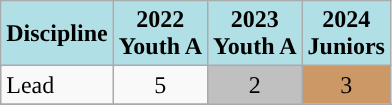<table class="wikitable" style="text-align: center;">
<tr>
<th style="background: #b0e0e6;">Discipline</th>
<th style="background: #b0e0e6;">2022<br>Youth A</th>
<th style="background: #b0e0e6;">2023<br>Youth A</th>
<th style="background: #b0e0e6;">2024<br>Juniors</th>
</tr>
<tr>
<td align="left">Lead</td>
<td>5</td>
<td style="background: Silver">2</td>
<td style="background: #cc9966">3</td>
</tr>
<tr>
</tr>
</table>
